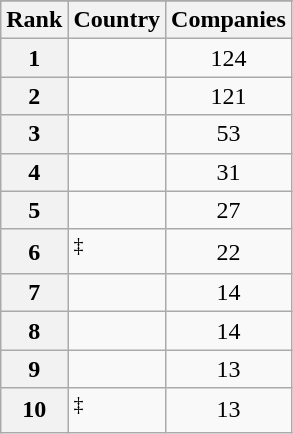<table class="wikitable sortable plainrowheaders" style="text-align: center">
<tr>
</tr>
<tr>
<th scope="col">Rank</th>
<th scope="col">Country</th>
<th scope="col">Companies</th>
</tr>
<tr>
<th scope="row">1</th>
<td style="text-align: left;"></td>
<td>124</td>
</tr>
<tr>
<th scope="row">2</th>
<td style="text-align: left;"></td>
<td>121</td>
</tr>
<tr>
<th scope="row">3</th>
<td style="text-align: left;"></td>
<td>53</td>
</tr>
<tr>
<th scope="row">4</th>
<td style="text-align: left;"></td>
<td>31</td>
</tr>
<tr>
<th scope="row">5</th>
<td style="text-align: left;"></td>
<td>27</td>
</tr>
<tr>
<th scope="row">6</th>
<td style="text-align: left;"> <sup>‡</sup></td>
<td>22</td>
</tr>
<tr>
<th scope="row">7</th>
<td style="text-align: left;"></td>
<td>14</td>
</tr>
<tr>
<th scope="row">8</th>
<td style="text-align: left;"></td>
<td>14</td>
</tr>
<tr>
<th scope="row">9</th>
<td style="text-align: left;"></td>
<td>13</td>
</tr>
<tr>
<th scope="row">10</th>
<td style="text-align: left;"> <sup>‡</sup></td>
<td>13</td>
</tr>
</table>
